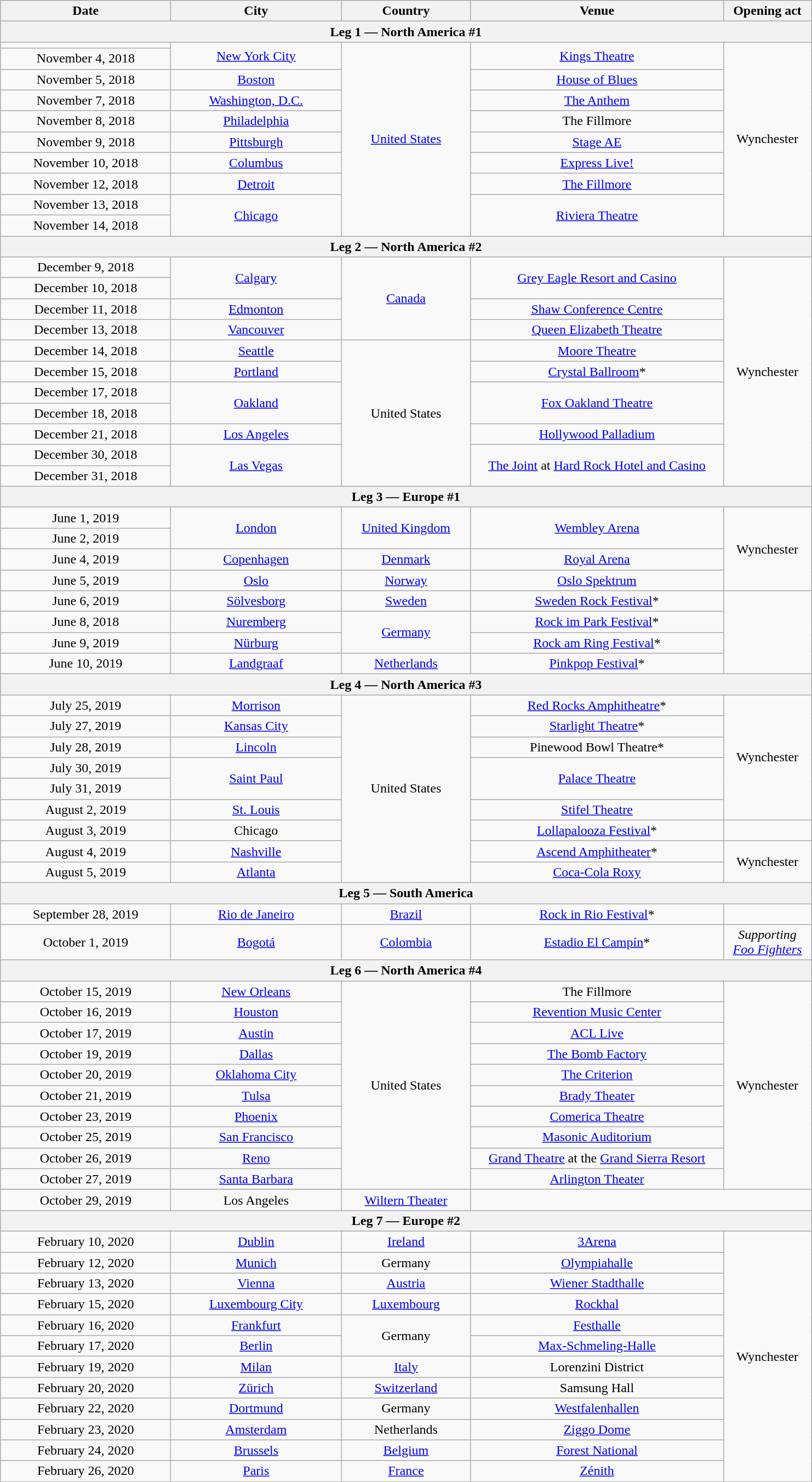<table class="wikitable" style="text-align:center;">
<tr>
<th width="200">Date</th>
<th width="200">City</th>
<th width="150">Country</th>
<th width="300">Venue</th>
<th width="100">Opening act</th>
</tr>
<tr>
<th colspan="6">Leg 1 — North America #1</th>
</tr>
<tr>
<td></td>
<td rowspan="2"><a href='#'>New York City</a></td>
<td rowspan="10"><a href='#'>United States</a></td>
<td rowspan="2"><a href='#'>Kings Theatre</a></td>
<td rowspan="10">Wynchester</td>
</tr>
<tr>
<td>November 4, 2018</td>
</tr>
<tr>
<td>November 5, 2018</td>
<td><a href='#'>Boston</a></td>
<td><a href='#'>House of Blues</a></td>
</tr>
<tr>
<td>November 7, 2018</td>
<td><a href='#'>Washington, D.C.</a></td>
<td><a href='#'>The Anthem</a></td>
</tr>
<tr>
<td>November 8, 2018</td>
<td><a href='#'>Philadelphia</a></td>
<td>The Fillmore</td>
</tr>
<tr>
<td>November 9, 2018</td>
<td><a href='#'>Pittsburgh</a></td>
<td><a href='#'>Stage AE</a></td>
</tr>
<tr>
<td>November 10, 2018</td>
<td><a href='#'>Columbus</a></td>
<td><a href='#'>Express Live!</a></td>
</tr>
<tr>
<td>November 12, 2018</td>
<td><a href='#'>Detroit</a></td>
<td><a href='#'>The Fillmore</a></td>
</tr>
<tr>
<td>November 13, 2018</td>
<td rowspan="2"><a href='#'>Chicago</a></td>
<td rowspan="2"><a href='#'>Riviera Theatre</a></td>
</tr>
<tr>
<td>November 14, 2018</td>
</tr>
<tr>
<th colspan="6">Leg 2 — North America #2</th>
</tr>
<tr>
<td>December 9, 2018</td>
<td rowspan="2"><a href='#'>Calgary</a></td>
<td rowspan="4"><a href='#'>Canada</a></td>
<td rowspan="2"><a href='#'>Grey Eagle Resort and Casino</a></td>
<td rowspan="11">Wynchester</td>
</tr>
<tr>
<td>December 10, 2018</td>
</tr>
<tr>
<td>December 11, 2018</td>
<td><a href='#'>Edmonton</a></td>
<td><a href='#'>Shaw Conference Centre</a></td>
</tr>
<tr>
<td>December 13, 2018</td>
<td><a href='#'>Vancouver</a></td>
<td><a href='#'>Queen Elizabeth Theatre</a></td>
</tr>
<tr>
<td>December 14, 2018</td>
<td><a href='#'>Seattle</a></td>
<td rowspan="7">United States</td>
<td><a href='#'>Moore Theatre</a></td>
</tr>
<tr>
<td>December 15, 2018</td>
<td><a href='#'>Portland</a></td>
<td><a href='#'>Crystal Ballroom</a>*</td>
</tr>
<tr>
<td>December 17, 2018</td>
<td rowspan="2"><a href='#'>Oakland</a></td>
<td rowspan="2"><a href='#'>Fox Oakland Theatre</a></td>
</tr>
<tr>
<td>December 18, 2018</td>
</tr>
<tr>
<td>December 21, 2018</td>
<td><a href='#'>Los Angeles</a></td>
<td><a href='#'>Hollywood Palladium</a></td>
</tr>
<tr>
<td>December 30, 2018</td>
<td rowspan="2"><a href='#'>Las Vegas</a></td>
<td rowspan="2"><a href='#'>The Joint</a> at <a href='#'>Hard Rock Hotel and Casino</a></td>
</tr>
<tr>
<td>December 31, 2018</td>
</tr>
<tr>
<th colspan="6">Leg 3 — Europe #1</th>
</tr>
<tr>
<td>June 1, 2019</td>
<td rowspan="2"><a href='#'>London</a></td>
<td rowspan="2"><a href='#'>United Kingdom</a></td>
<td rowspan="2"><a href='#'>Wembley Arena</a></td>
<td rowspan="4">Wynchester</td>
</tr>
<tr>
<td>June 2, 2019</td>
</tr>
<tr>
<td>June 4, 2019</td>
<td><a href='#'>Copenhagen</a></td>
<td><a href='#'>Denmark</a></td>
<td><a href='#'>Royal Arena</a></td>
</tr>
<tr>
<td>June 5, 2019</td>
<td><a href='#'>Oslo</a></td>
<td><a href='#'>Norway</a></td>
<td><a href='#'>Oslo Spektrum</a></td>
</tr>
<tr>
<td>June 6, 2019</td>
<td><a href='#'>Sölvesborg</a></td>
<td><a href='#'>Sweden</a></td>
<td><a href='#'>Sweden Rock Festival</a>*</td>
</tr>
<tr>
<td>June 8, 2018</td>
<td><a href='#'>Nuremberg</a></td>
<td rowspan="2"><a href='#'>Germany</a></td>
<td><a href='#'>Rock im Park Festival</a>*</td>
</tr>
<tr>
<td>June 9, 2019</td>
<td><a href='#'>Nürburg</a></td>
<td><a href='#'>Rock am Ring Festival</a>*</td>
</tr>
<tr>
<td>June 10, 2019</td>
<td><a href='#'>Landgraaf</a></td>
<td><a href='#'>Netherlands</a></td>
<td><a href='#'>Pinkpop Festival</a>*</td>
</tr>
<tr>
<th colspan="6">Leg 4 — North America #3</th>
</tr>
<tr>
<td>July 25, 2019</td>
<td><a href='#'>Morrison</a></td>
<td rowspan="9">United States</td>
<td><a href='#'>Red Rocks Amphitheatre</a>*</td>
<td rowspan="6">Wynchester</td>
</tr>
<tr>
<td>July 27, 2019</td>
<td><a href='#'>Kansas City</a></td>
<td><a href='#'>Starlight Theatre</a>*</td>
</tr>
<tr>
<td>July 28, 2019</td>
<td><a href='#'>Lincoln</a></td>
<td>Pinewood Bowl Theatre*</td>
</tr>
<tr>
<td>July 30, 2019</td>
<td rowspan="2"><a href='#'>Saint Paul</a></td>
<td rowspan="2"><a href='#'>Palace Theatre</a></td>
</tr>
<tr>
<td>July 31, 2019</td>
</tr>
<tr>
<td>August 2, 2019</td>
<td><a href='#'>St. Louis</a></td>
<td><a href='#'>Stifel Theatre</a></td>
</tr>
<tr>
<td>August 3, 2019</td>
<td>Chicago</td>
<td><a href='#'>Lollapalooza Festival</a>*</td>
</tr>
<tr>
<td>August 4, 2019</td>
<td><a href='#'>Nashville</a></td>
<td><a href='#'>Ascend Amphitheater</a>*</td>
<td rowspan="2">Wynchester</td>
</tr>
<tr>
<td>August 5, 2019</td>
<td><a href='#'>Atlanta</a></td>
<td><a href='#'>Coca-Cola Roxy</a></td>
</tr>
<tr>
<th colspan="6">Leg 5 — South America</th>
</tr>
<tr>
<td>September 28, 2019</td>
<td><a href='#'>Rio de Janeiro</a></td>
<td><a href='#'>Brazil</a></td>
<td><a href='#'>Rock in Rio Festival</a>*</td>
</tr>
<tr>
<td>October 1, 2019</td>
<td><a href='#'>Bogotá</a></td>
<td><a href='#'>Colombia</a></td>
<td><a href='#'>Estadio El Campín</a>*</td>
<td><em>Supporting <a href='#'>Foo Fighters</a></em></td>
</tr>
<tr>
<th colspan="6">Leg 6 — North America #4</th>
</tr>
<tr>
<td>October 15, 2019</td>
<td><a href='#'>New Orleans</a></td>
<td rowspan="11">United States</td>
<td>The Fillmore</td>
<td rowspan="11">Wynchester</td>
</tr>
<tr>
<td>October 16, 2019</td>
<td><a href='#'>Houston</a></td>
<td><a href='#'>Revention Music Center</a></td>
</tr>
<tr>
<td>October 17, 2019</td>
<td><a href='#'>Austin</a></td>
<td><a href='#'>ACL Live</a></td>
</tr>
<tr>
<td>October 19, 2019</td>
<td><a href='#'>Dallas</a></td>
<td><a href='#'>The Bomb Factory</a></td>
</tr>
<tr>
<td>October 20, 2019</td>
<td><a href='#'>Oklahoma City</a></td>
<td><a href='#'>The Criterion</a></td>
</tr>
<tr>
<td>October 21, 2019</td>
<td><a href='#'>Tulsa</a></td>
<td><a href='#'>Brady Theater</a></td>
</tr>
<tr>
<td>October 23, 2019</td>
<td><a href='#'>Phoenix</a></td>
<td><a href='#'>Comerica Theatre</a></td>
</tr>
<tr>
<td>October 25, 2019</td>
<td><a href='#'>San Francisco</a></td>
<td><a href='#'>Masonic Auditorium</a></td>
</tr>
<tr>
<td>October 26, 2019</td>
<td><a href='#'>Reno</a></td>
<td><a href='#'>Grand Theatre</a> at the <a href='#'>Grand Sierra Resort</a></td>
</tr>
<tr>
<td>October 27, 2019</td>
<td><a href='#'>Santa Barbara</a></td>
<td><a href='#'>Arlington Theater</a></td>
</tr>
<tr>
</tr>
<tr>
<td>October 29, 2019</td>
<td>Los Angeles</td>
<td><a href='#'>Wiltern Theater</a></td>
</tr>
<tr>
<th colspan="6">Leg 7 — Europe #2</th>
</tr>
<tr>
<td>February 10, 2020</td>
<td><a href='#'>Dublin</a></td>
<td><a href='#'>Ireland</a></td>
<td><a href='#'>3Arena</a></td>
<td rowspan="12">Wynchester</td>
</tr>
<tr>
<td>February 12, 2020</td>
<td><a href='#'>Munich</a></td>
<td>Germany</td>
<td><a href='#'>Olympiahalle</a></td>
</tr>
<tr>
<td>February 13, 2020</td>
<td><a href='#'>Vienna</a></td>
<td><a href='#'>Austria</a></td>
<td><a href='#'>Wiener Stadthalle</a></td>
</tr>
<tr>
<td>February 15, 2020</td>
<td><a href='#'>Luxembourg City</a></td>
<td><a href='#'>Luxembourg</a></td>
<td><a href='#'>Rockhal</a></td>
</tr>
<tr>
<td>February 16, 2020</td>
<td><a href='#'>Frankfurt</a></td>
<td rowspan="2">Germany</td>
<td><a href='#'>Festhalle</a></td>
</tr>
<tr>
<td>February 17, 2020</td>
<td><a href='#'>Berlin</a></td>
<td><a href='#'>Max-Schmeling-Halle</a></td>
</tr>
<tr>
<td>February 19, 2020</td>
<td><a href='#'>Milan</a></td>
<td><a href='#'>Italy</a></td>
<td>Lorenzini District</td>
</tr>
<tr>
<td>February 20, 2020</td>
<td><a href='#'>Zürich</a></td>
<td><a href='#'>Switzerland</a></td>
<td>Samsung Hall</td>
</tr>
<tr>
<td>February 22, 2020</td>
<td><a href='#'>Dortmund</a></td>
<td>Germany</td>
<td><a href='#'>Westfalenhallen</a></td>
</tr>
<tr>
<td>February 23, 2020</td>
<td><a href='#'>Amsterdam</a></td>
<td>Netherlands</td>
<td><a href='#'>Ziggo Dome</a></td>
</tr>
<tr>
<td>February 24, 2020</td>
<td><a href='#'>Brussels</a></td>
<td><a href='#'>Belgium</a></td>
<td><a href='#'>Forest National</a></td>
</tr>
<tr>
<td>February 26, 2020</td>
<td><a href='#'>Paris</a></td>
<td><a href='#'>France</a></td>
<td><a href='#'>Zénith</a></td>
</tr>
<tr>
</tr>
</table>
